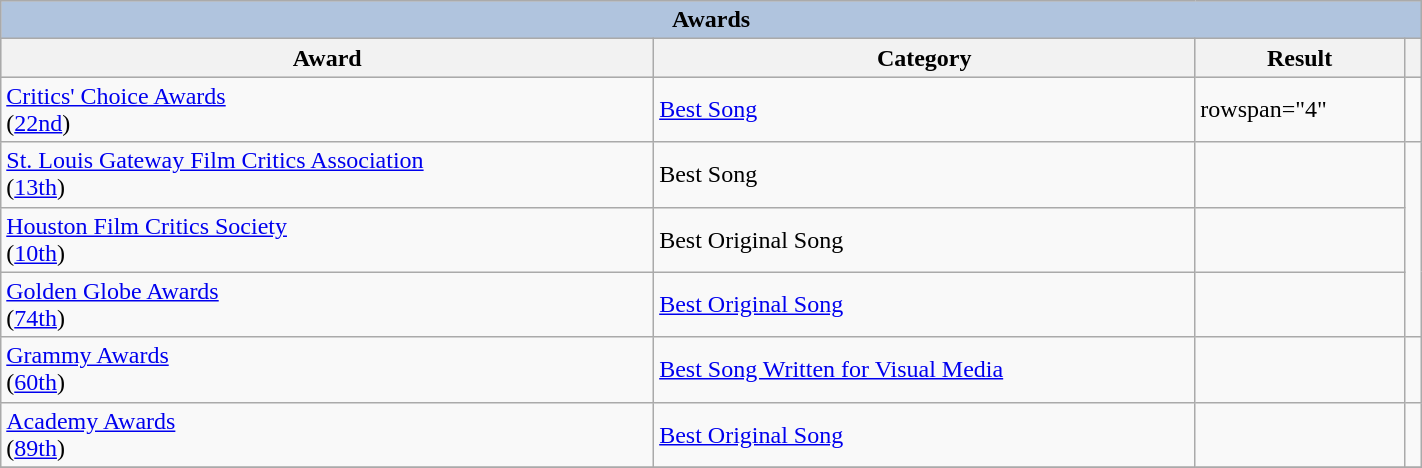<table class="wikitable" style="width:75%;">
<tr style="background:#ccc; text-align:center;">
<th colspan="4" style="background: LightSteelBlue;">Awards</th>
</tr>
<tr style="background:#ccc; text-align:center;">
<th>Award</th>
<th>Category</th>
<th>Result</th>
<th></th>
</tr>
<tr>
<td><a href='#'>Critics' Choice Awards</a> <br> (<a href='#'>22nd</a>)</td>
<td><a href='#'>Best Song</a></td>
<td>rowspan="4" </td>
<td></td>
</tr>
<tr>
<td><a href='#'>St. Louis Gateway Film Critics Association</a> <br> (<a href='#'>13th</a>)</td>
<td>Best Song</td>
<td></td>
</tr>
<tr>
<td><a href='#'>Houston Film Critics Society</a> <br> (<a href='#'>10th</a>)</td>
<td>Best Original Song</td>
<td></td>
</tr>
<tr>
<td><a href='#'>Golden Globe Awards</a> <br> (<a href='#'>74th</a>)</td>
<td><a href='#'>Best Original Song</a></td>
<td></td>
</tr>
<tr>
<td><a href='#'>Grammy Awards</a> <br> (<a href='#'>60th</a>)</td>
<td><a href='#'>Best Song Written for Visual Media</a></td>
<td></td>
<td></td>
</tr>
<tr>
<td><a href='#'>Academy Awards</a> <br> (<a href='#'>89th</a>)</td>
<td><a href='#'>Best Original Song</a></td>
<td></td>
<td></td>
</tr>
<tr>
</tr>
</table>
